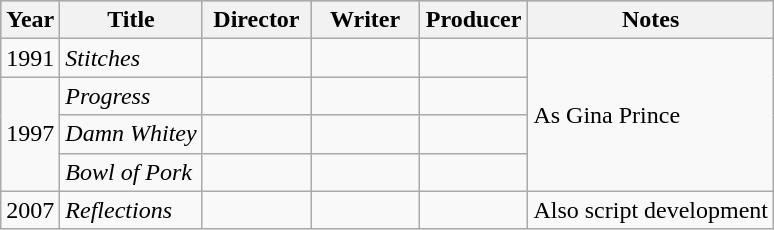<table class="wikitable">
<tr style="background:#ccc; text-align:center;">
<th>Year</th>
<th>Title</th>
<th width=65>Director</th>
<th width=65>Writer</th>
<th width=65>Producer</th>
<th>Notes</th>
</tr>
<tr>
<td>1991</td>
<td><em>Stitches</em></td>
<td></td>
<td></td>
<td></td>
<td rowspan=4>As Gina Prince</td>
</tr>
<tr>
<td rowspan=3>1997</td>
<td><em>Progress</em></td>
<td></td>
<td></td>
<td></td>
</tr>
<tr>
<td><em>Damn Whitey</em></td>
<td></td>
<td></td>
<td></td>
</tr>
<tr>
<td><em>Bowl of Pork</em></td>
<td></td>
<td></td>
<td></td>
</tr>
<tr>
<td>2007</td>
<td><em>Reflections</em></td>
<td></td>
<td></td>
<td></td>
<td>Also script development</td>
</tr>
</table>
